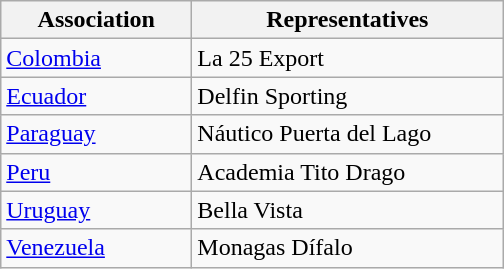<table class="wikitable" style="font-size:100%">
<tr>
<th width="120">Association</th>
<th width="200">Representatives</th>
</tr>
<tr>
<td> <a href='#'>Colombia</a></td>
<td>La 25 Export</td>
</tr>
<tr>
<td> <a href='#'>Ecuador</a></td>
<td>Delfin Sporting</td>
</tr>
<tr>
<td> <a href='#'>Paraguay</a></td>
<td>Náutico Puerta del Lago</td>
</tr>
<tr>
<td> <a href='#'>Peru</a></td>
<td>Academia Tito Drago</td>
</tr>
<tr>
<td> <a href='#'>Uruguay</a></td>
<td>Bella Vista</td>
</tr>
<tr>
<td> <a href='#'>Venezuela</a></td>
<td>Monagas Dífalo</td>
</tr>
</table>
